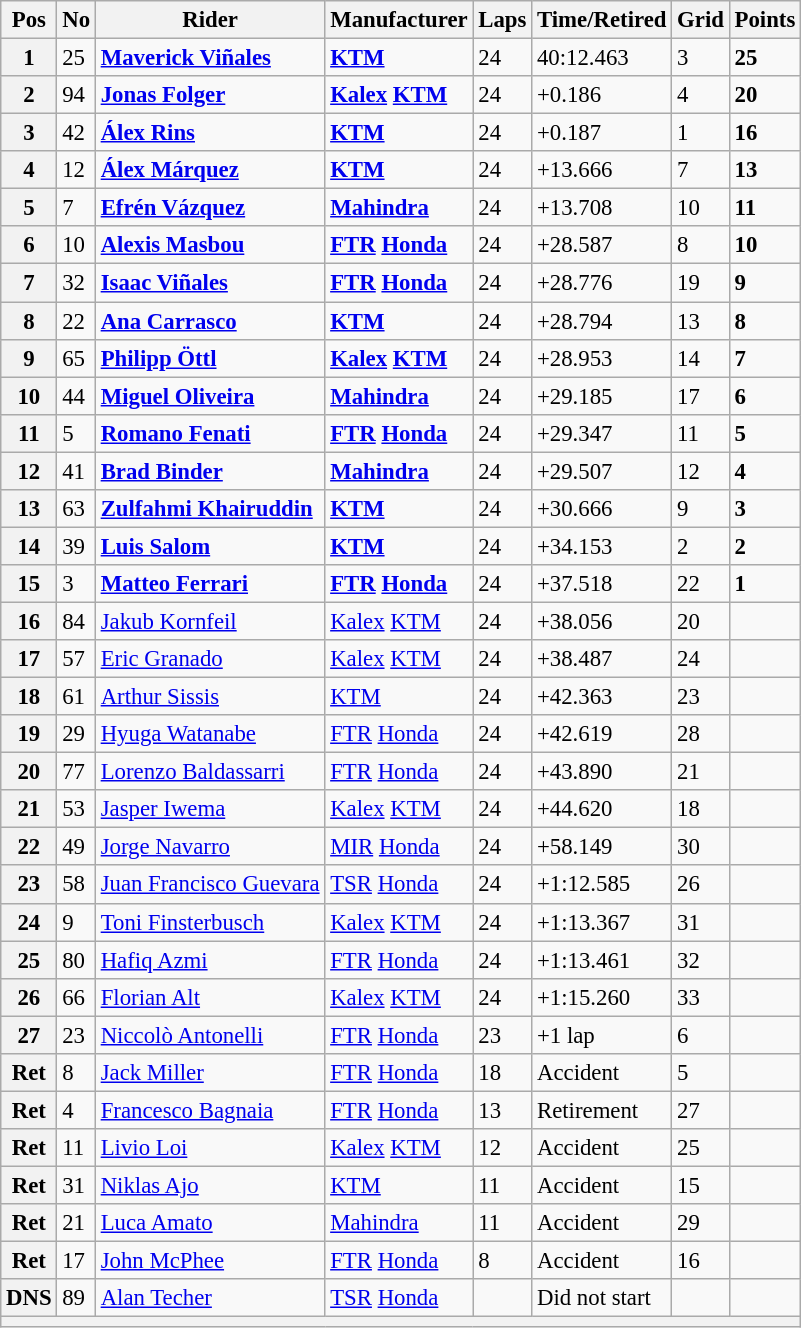<table class="wikitable" style="font-size: 95%;">
<tr>
<th>Pos</th>
<th>No</th>
<th>Rider</th>
<th>Manufacturer</th>
<th>Laps</th>
<th>Time/Retired</th>
<th>Grid</th>
<th>Points</th>
</tr>
<tr>
<th>1</th>
<td>25</td>
<td> <strong><a href='#'>Maverick Viñales</a></strong></td>
<td><strong><a href='#'>KTM</a></strong></td>
<td>24</td>
<td>40:12.463</td>
<td>3</td>
<td><strong>25</strong></td>
</tr>
<tr>
<th>2</th>
<td>94</td>
<td> <strong><a href='#'>Jonas Folger</a></strong></td>
<td><strong><a href='#'>Kalex</a> <a href='#'>KTM</a></strong></td>
<td>24</td>
<td>+0.186</td>
<td>4</td>
<td><strong>20</strong></td>
</tr>
<tr>
<th>3</th>
<td>42</td>
<td> <strong><a href='#'>Álex Rins</a></strong></td>
<td><strong><a href='#'>KTM</a></strong></td>
<td>24</td>
<td>+0.187</td>
<td>1</td>
<td><strong>16</strong></td>
</tr>
<tr>
<th>4</th>
<td>12</td>
<td> <strong><a href='#'>Álex Márquez</a></strong></td>
<td><strong><a href='#'>KTM</a></strong></td>
<td>24</td>
<td>+13.666</td>
<td>7</td>
<td><strong>13</strong></td>
</tr>
<tr>
<th>5</th>
<td>7</td>
<td> <strong><a href='#'>Efrén Vázquez</a></strong></td>
<td><strong><a href='#'>Mahindra</a></strong></td>
<td>24</td>
<td>+13.708</td>
<td>10</td>
<td><strong>11</strong></td>
</tr>
<tr>
<th>6</th>
<td>10</td>
<td> <strong><a href='#'>Alexis Masbou</a></strong></td>
<td><strong><a href='#'>FTR</a> <a href='#'>Honda</a></strong></td>
<td>24</td>
<td>+28.587</td>
<td>8</td>
<td><strong>10</strong></td>
</tr>
<tr>
<th>7</th>
<td>32</td>
<td> <strong><a href='#'>Isaac Viñales</a></strong></td>
<td><strong><a href='#'>FTR</a> <a href='#'>Honda</a></strong></td>
<td>24</td>
<td>+28.776</td>
<td>19</td>
<td><strong>9</strong></td>
</tr>
<tr>
<th>8</th>
<td>22</td>
<td> <strong><a href='#'>Ana Carrasco</a></strong></td>
<td><strong><a href='#'>KTM</a></strong></td>
<td>24</td>
<td>+28.794</td>
<td>13</td>
<td><strong>8</strong></td>
</tr>
<tr>
<th>9</th>
<td>65</td>
<td> <strong><a href='#'>Philipp Öttl</a></strong></td>
<td><strong><a href='#'>Kalex</a> <a href='#'>KTM</a></strong></td>
<td>24</td>
<td>+28.953</td>
<td>14</td>
<td><strong>7</strong></td>
</tr>
<tr>
<th>10</th>
<td>44</td>
<td> <strong><a href='#'>Miguel Oliveira</a></strong></td>
<td><strong><a href='#'>Mahindra</a></strong></td>
<td>24</td>
<td>+29.185</td>
<td>17</td>
<td><strong>6</strong></td>
</tr>
<tr>
<th>11</th>
<td>5</td>
<td> <strong><a href='#'>Romano Fenati</a></strong></td>
<td><strong><a href='#'>FTR</a> <a href='#'>Honda</a></strong></td>
<td>24</td>
<td>+29.347</td>
<td>11</td>
<td><strong>5</strong></td>
</tr>
<tr>
<th>12</th>
<td>41</td>
<td> <strong><a href='#'>Brad Binder</a></strong></td>
<td><strong><a href='#'>Mahindra</a></strong></td>
<td>24</td>
<td>+29.507</td>
<td>12</td>
<td><strong>4</strong></td>
</tr>
<tr>
<th>13</th>
<td>63</td>
<td> <strong><a href='#'>Zulfahmi Khairuddin</a></strong></td>
<td><strong><a href='#'>KTM</a></strong></td>
<td>24</td>
<td>+30.666</td>
<td>9</td>
<td><strong>3</strong></td>
</tr>
<tr>
<th>14</th>
<td>39</td>
<td> <strong><a href='#'>Luis Salom</a></strong></td>
<td><strong><a href='#'>KTM</a></strong></td>
<td>24</td>
<td>+34.153</td>
<td>2</td>
<td><strong>2</strong></td>
</tr>
<tr>
<th>15</th>
<td>3</td>
<td> <strong><a href='#'>Matteo Ferrari</a></strong></td>
<td><strong><a href='#'>FTR</a> <a href='#'>Honda</a></strong></td>
<td>24</td>
<td>+37.518</td>
<td>22</td>
<td><strong>1</strong></td>
</tr>
<tr>
<th>16</th>
<td>84</td>
<td> <a href='#'>Jakub Kornfeil</a></td>
<td><a href='#'>Kalex</a> <a href='#'>KTM</a></td>
<td>24</td>
<td>+38.056</td>
<td>20</td>
<td></td>
</tr>
<tr>
<th>17</th>
<td>57</td>
<td> <a href='#'>Eric Granado</a></td>
<td><a href='#'>Kalex</a> <a href='#'>KTM</a></td>
<td>24</td>
<td>+38.487</td>
<td>24</td>
<td></td>
</tr>
<tr>
<th>18</th>
<td>61</td>
<td> <a href='#'>Arthur Sissis</a></td>
<td><a href='#'>KTM</a></td>
<td>24</td>
<td>+42.363</td>
<td>23</td>
<td></td>
</tr>
<tr>
<th>19</th>
<td>29</td>
<td> <a href='#'>Hyuga Watanabe</a></td>
<td><a href='#'>FTR</a> <a href='#'>Honda</a></td>
<td>24</td>
<td>+42.619</td>
<td>28</td>
<td></td>
</tr>
<tr>
<th>20</th>
<td>77</td>
<td> <a href='#'>Lorenzo Baldassarri</a></td>
<td><a href='#'>FTR</a> <a href='#'>Honda</a></td>
<td>24</td>
<td>+43.890</td>
<td>21</td>
<td></td>
</tr>
<tr>
<th>21</th>
<td>53</td>
<td> <a href='#'>Jasper Iwema</a></td>
<td><a href='#'>Kalex</a> <a href='#'>KTM</a></td>
<td>24</td>
<td>+44.620</td>
<td>18</td>
<td></td>
</tr>
<tr>
<th>22</th>
<td>49</td>
<td> <a href='#'>Jorge Navarro</a></td>
<td><a href='#'>MIR</a> <a href='#'>Honda</a></td>
<td>24</td>
<td>+58.149</td>
<td>30</td>
<td></td>
</tr>
<tr>
<th>23</th>
<td>58</td>
<td> <a href='#'>Juan Francisco Guevara</a></td>
<td><a href='#'>TSR</a> <a href='#'>Honda</a></td>
<td>24</td>
<td>+1:12.585</td>
<td>26</td>
<td></td>
</tr>
<tr>
<th>24</th>
<td>9</td>
<td> <a href='#'>Toni Finsterbusch</a></td>
<td><a href='#'>Kalex</a> <a href='#'>KTM</a></td>
<td>24</td>
<td>+1:13.367</td>
<td>31</td>
<td></td>
</tr>
<tr>
<th>25</th>
<td>80</td>
<td> <a href='#'>Hafiq Azmi</a></td>
<td><a href='#'>FTR</a> <a href='#'>Honda</a></td>
<td>24</td>
<td>+1:13.461</td>
<td>32</td>
<td></td>
</tr>
<tr>
<th>26</th>
<td>66</td>
<td> <a href='#'>Florian Alt</a></td>
<td><a href='#'>Kalex</a> <a href='#'>KTM</a></td>
<td>24</td>
<td>+1:15.260</td>
<td>33</td>
<td></td>
</tr>
<tr>
<th>27</th>
<td>23</td>
<td> <a href='#'>Niccolò Antonelli</a></td>
<td><a href='#'>FTR</a> <a href='#'>Honda</a></td>
<td>23</td>
<td>+1 lap</td>
<td>6</td>
<td></td>
</tr>
<tr>
<th>Ret</th>
<td>8</td>
<td> <a href='#'>Jack Miller</a></td>
<td><a href='#'>FTR</a> <a href='#'>Honda</a></td>
<td>18</td>
<td>Accident</td>
<td>5</td>
<td></td>
</tr>
<tr>
<th>Ret</th>
<td>4</td>
<td> <a href='#'>Francesco Bagnaia</a></td>
<td><a href='#'>FTR</a> <a href='#'>Honda</a></td>
<td>13</td>
<td>Retirement</td>
<td>27</td>
<td></td>
</tr>
<tr>
<th>Ret</th>
<td>11</td>
<td> <a href='#'>Livio Loi</a></td>
<td><a href='#'>Kalex</a> <a href='#'>KTM</a></td>
<td>12</td>
<td>Accident</td>
<td>25</td>
<td></td>
</tr>
<tr>
<th>Ret</th>
<td>31</td>
<td> <a href='#'>Niklas Ajo</a></td>
<td><a href='#'>KTM</a></td>
<td>11</td>
<td>Accident</td>
<td>15</td>
<td></td>
</tr>
<tr>
<th>Ret</th>
<td>21</td>
<td> <a href='#'>Luca Amato</a></td>
<td><a href='#'>Mahindra</a></td>
<td>11</td>
<td>Accident</td>
<td>29</td>
<td></td>
</tr>
<tr>
<th>Ret</th>
<td>17</td>
<td> <a href='#'>John McPhee</a></td>
<td><a href='#'>FTR</a> <a href='#'>Honda</a></td>
<td>8</td>
<td>Accident</td>
<td>16</td>
<td></td>
</tr>
<tr>
<th>DNS</th>
<td>89</td>
<td> <a href='#'>Alan Techer</a></td>
<td><a href='#'>TSR</a> <a href='#'>Honda</a></td>
<td></td>
<td>Did not start</td>
<td></td>
<td></td>
</tr>
<tr>
<th colspan=8></th>
</tr>
</table>
